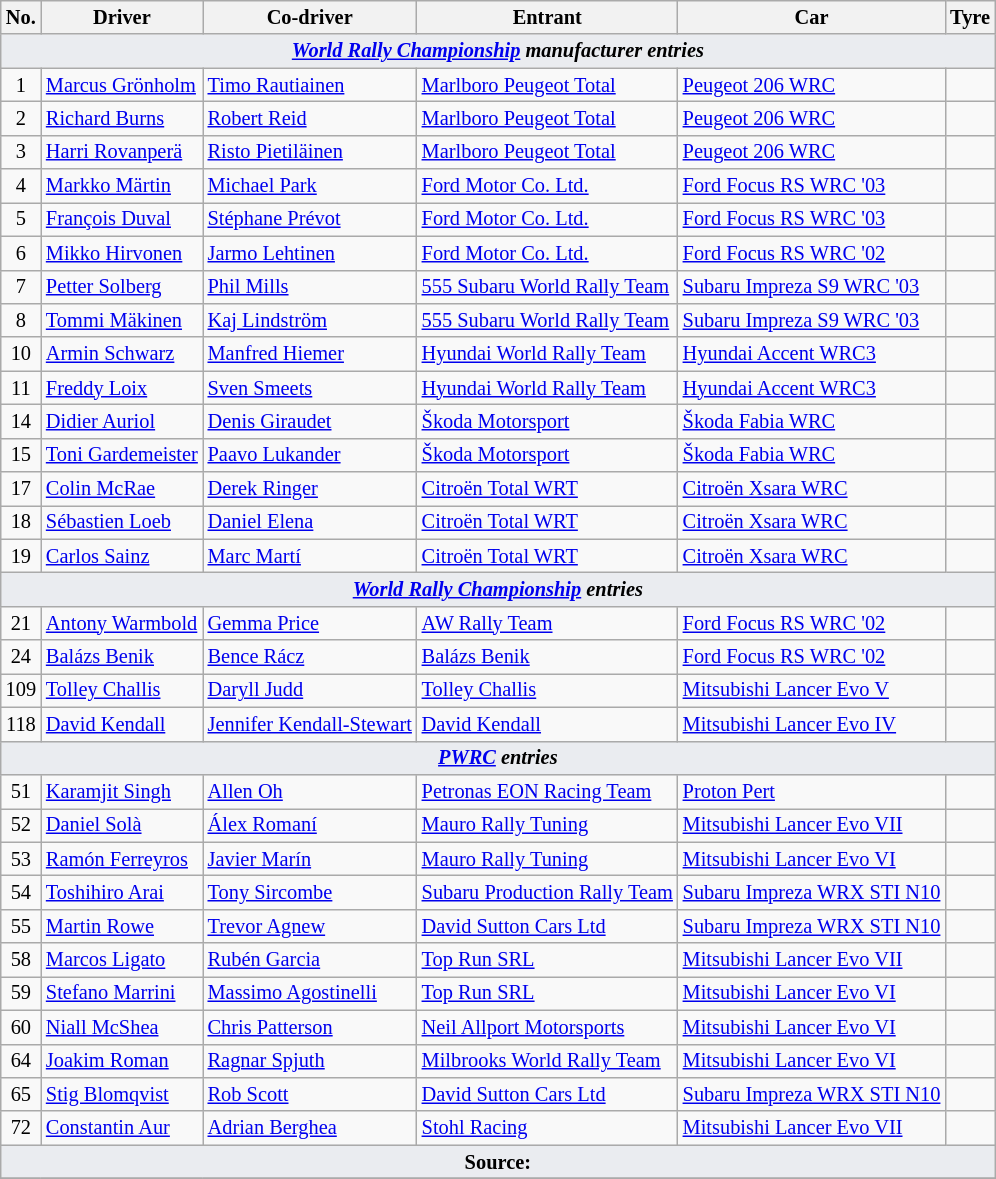<table class="wikitable" style="font-size: 85%;">
<tr>
<th>No.</th>
<th>Driver</th>
<th>Co-driver</th>
<th>Entrant</th>
<th>Car</th>
<th>Tyre</th>
</tr>
<tr>
<td style="background-color:#EAECF0; text-align:center" colspan="6"><strong><em><a href='#'>World Rally Championship</a> manufacturer entries</em></strong></td>
</tr>
<tr>
<td align="center">1</td>
<td> <a href='#'>Marcus Grönholm</a></td>
<td> <a href='#'>Timo Rautiainen</a></td>
<td> <a href='#'>Marlboro Peugeot Total</a></td>
<td><a href='#'>Peugeot 206 WRC</a></td>
<td align="center"></td>
</tr>
<tr>
<td align="center">2</td>
<td> <a href='#'>Richard Burns</a></td>
<td> <a href='#'>Robert Reid</a></td>
<td> <a href='#'>Marlboro Peugeot Total</a></td>
<td><a href='#'>Peugeot 206 WRC</a></td>
<td align="center"></td>
</tr>
<tr>
<td align="center">3</td>
<td> <a href='#'>Harri Rovanperä</a></td>
<td> <a href='#'>Risto Pietiläinen</a></td>
<td> <a href='#'>Marlboro Peugeot Total</a></td>
<td><a href='#'>Peugeot 206 WRC</a></td>
<td align="center"></td>
</tr>
<tr>
<td align="center">4</td>
<td> <a href='#'>Markko Märtin</a></td>
<td> <a href='#'>Michael Park</a></td>
<td> <a href='#'>Ford Motor Co. Ltd.</a></td>
<td><a href='#'>Ford Focus RS WRC '03</a></td>
<td align="center"></td>
</tr>
<tr>
<td align="center">5</td>
<td> <a href='#'>François Duval</a></td>
<td> <a href='#'>Stéphane Prévot</a></td>
<td> <a href='#'>Ford Motor Co. Ltd.</a></td>
<td><a href='#'>Ford Focus RS WRC '03</a></td>
<td align="center"></td>
</tr>
<tr>
<td align="center">6</td>
<td> <a href='#'>Mikko Hirvonen</a></td>
<td> <a href='#'>Jarmo Lehtinen</a></td>
<td> <a href='#'>Ford Motor Co. Ltd.</a></td>
<td><a href='#'>Ford Focus RS WRC '02</a></td>
<td align="center"></td>
</tr>
<tr>
<td align="center">7</td>
<td> <a href='#'>Petter Solberg</a></td>
<td> <a href='#'>Phil Mills</a></td>
<td> <a href='#'>555 Subaru World Rally Team</a></td>
<td><a href='#'>Subaru Impreza S9 WRC '03</a></td>
<td align="center"></td>
</tr>
<tr>
<td align="center">8</td>
<td> <a href='#'>Tommi Mäkinen</a></td>
<td> <a href='#'>Kaj Lindström</a></td>
<td> <a href='#'>555 Subaru World Rally Team</a></td>
<td><a href='#'>Subaru Impreza S9 WRC '03</a></td>
<td align="center"></td>
</tr>
<tr>
<td align="center">10</td>
<td> <a href='#'>Armin Schwarz</a></td>
<td> <a href='#'>Manfred Hiemer</a></td>
<td> <a href='#'>Hyundai World Rally Team</a></td>
<td><a href='#'>Hyundai Accent WRC3</a></td>
<td align="center"></td>
</tr>
<tr>
<td align="center">11</td>
<td> <a href='#'>Freddy Loix</a></td>
<td> <a href='#'>Sven Smeets</a></td>
<td> <a href='#'>Hyundai World Rally Team</a></td>
<td><a href='#'>Hyundai Accent WRC3</a></td>
<td align="center"></td>
</tr>
<tr>
<td align="center">14</td>
<td> <a href='#'>Didier Auriol</a></td>
<td> <a href='#'>Denis Giraudet</a></td>
<td> <a href='#'>Škoda Motorsport</a></td>
<td><a href='#'>Škoda Fabia WRC</a></td>
<td align="center"></td>
</tr>
<tr>
<td align="center">15</td>
<td> <a href='#'>Toni Gardemeister</a></td>
<td> <a href='#'>Paavo Lukander</a></td>
<td> <a href='#'>Škoda Motorsport</a></td>
<td><a href='#'>Škoda Fabia WRC</a></td>
<td align="center"></td>
</tr>
<tr>
<td align="center">17</td>
<td> <a href='#'>Colin McRae</a></td>
<td> <a href='#'>Derek Ringer</a></td>
<td> <a href='#'>Citroën Total WRT</a></td>
<td><a href='#'>Citroën Xsara WRC</a></td>
<td align="center"></td>
</tr>
<tr>
<td align="center">18</td>
<td> <a href='#'>Sébastien Loeb</a></td>
<td> <a href='#'>Daniel Elena</a></td>
<td> <a href='#'>Citroën Total WRT</a></td>
<td><a href='#'>Citroën Xsara WRC</a></td>
<td align="center"></td>
</tr>
<tr>
<td align="center">19</td>
<td> <a href='#'>Carlos Sainz</a></td>
<td> <a href='#'>Marc Martí</a></td>
<td> <a href='#'>Citroën Total WRT</a></td>
<td><a href='#'>Citroën Xsara WRC</a></td>
<td align="center"></td>
</tr>
<tr>
<td style="background-color:#EAECF0; text-align:center" colspan="6"><strong><em><a href='#'>World Rally Championship</a> entries</em></strong></td>
</tr>
<tr>
<td align="center">21</td>
<td> <a href='#'>Antony Warmbold</a></td>
<td> <a href='#'>Gemma Price</a></td>
<td> <a href='#'>AW Rally Team</a></td>
<td><a href='#'>Ford Focus RS WRC '02</a></td>
<td align="center"></td>
</tr>
<tr>
<td align="center">24</td>
<td> <a href='#'>Balázs Benik</a></td>
<td> <a href='#'>Bence Rácz</a></td>
<td> <a href='#'>Balázs Benik</a></td>
<td><a href='#'>Ford Focus RS WRC '02</a></td>
<td></td>
</tr>
<tr>
<td align="center">109</td>
<td> <a href='#'>Tolley Challis</a></td>
<td> <a href='#'>Daryll Judd</a></td>
<td> <a href='#'>Tolley Challis</a></td>
<td><a href='#'>Mitsubishi Lancer Evo V</a></td>
<td></td>
</tr>
<tr>
<td align="center">118</td>
<td> <a href='#'>David Kendall</a></td>
<td> <a href='#'>Jennifer Kendall-Stewart</a></td>
<td> <a href='#'>David Kendall</a></td>
<td><a href='#'>Mitsubishi Lancer Evo IV</a></td>
<td></td>
</tr>
<tr>
<td style="background-color:#EAECF0; text-align:center" colspan="6"><strong><em><a href='#'>PWRC</a> entries</em></strong></td>
</tr>
<tr>
<td align="center">51</td>
<td> <a href='#'>Karamjit Singh</a></td>
<td> <a href='#'>Allen Oh</a></td>
<td> <a href='#'>Petronas EON Racing Team</a></td>
<td><a href='#'>Proton Pert</a></td>
<td></td>
</tr>
<tr>
<td align="center">52</td>
<td> <a href='#'>Daniel Solà</a></td>
<td> <a href='#'>Álex Romaní</a></td>
<td> <a href='#'>Mauro Rally Tuning</a></td>
<td><a href='#'>Mitsubishi Lancer Evo VII</a></td>
<td align="center"></td>
</tr>
<tr>
<td align="center">53</td>
<td> <a href='#'>Ramón Ferreyros</a></td>
<td> <a href='#'>Javier Marín</a></td>
<td> <a href='#'>Mauro Rally Tuning</a></td>
<td><a href='#'>Mitsubishi Lancer Evo VI</a></td>
<td></td>
</tr>
<tr>
<td align="center">54</td>
<td> <a href='#'>Toshihiro Arai</a></td>
<td> <a href='#'>Tony Sircombe</a></td>
<td> <a href='#'>Subaru Production Rally Team</a></td>
<td><a href='#'>Subaru Impreza WRX STI N10</a></td>
<td align="center"></td>
</tr>
<tr>
<td align="center">55</td>
<td> <a href='#'>Martin Rowe</a></td>
<td> <a href='#'>Trevor Agnew</a></td>
<td> <a href='#'>David Sutton Cars Ltd</a></td>
<td><a href='#'>Subaru Impreza WRX STI N10</a></td>
<td></td>
</tr>
<tr>
<td align="center">58</td>
<td> <a href='#'>Marcos Ligato</a></td>
<td> <a href='#'>Rubén Garcia</a></td>
<td> <a href='#'>Top Run SRL</a></td>
<td><a href='#'>Mitsubishi Lancer Evo VII</a></td>
<td align="center"></td>
</tr>
<tr>
<td align="center">59</td>
<td> <a href='#'>Stefano Marrini</a></td>
<td> <a href='#'>Massimo Agostinelli</a></td>
<td> <a href='#'>Top Run SRL</a></td>
<td><a href='#'>Mitsubishi Lancer Evo VI</a></td>
<td></td>
</tr>
<tr>
<td align="center">60</td>
<td> <a href='#'>Niall McShea</a></td>
<td> <a href='#'>Chris Patterson</a></td>
<td> <a href='#'>Neil Allport Motorsports</a></td>
<td><a href='#'>Mitsubishi Lancer Evo VI</a></td>
<td align="center"></td>
</tr>
<tr>
<td align="center">64</td>
<td> <a href='#'>Joakim Roman</a></td>
<td> <a href='#'>Ragnar Spjuth</a></td>
<td> <a href='#'>Milbrooks World Rally Team</a></td>
<td><a href='#'>Mitsubishi Lancer Evo VI</a></td>
<td></td>
</tr>
<tr>
<td align="center">65</td>
<td> <a href='#'>Stig Blomqvist</a></td>
<td> <a href='#'>Rob Scott</a></td>
<td> <a href='#'>David Sutton Cars Ltd</a></td>
<td><a href='#'>Subaru Impreza WRX STI N10</a></td>
<td></td>
</tr>
<tr>
<td align="center">72</td>
<td> <a href='#'>Constantin Aur</a></td>
<td> <a href='#'>Adrian Berghea</a></td>
<td> <a href='#'>Stohl Racing</a></td>
<td><a href='#'>Mitsubishi Lancer Evo VII</a></td>
<td></td>
</tr>
<tr>
<td style="background-color:#EAECF0; text-align:center" colspan="6"><strong>Source:</strong></td>
</tr>
<tr>
</tr>
</table>
